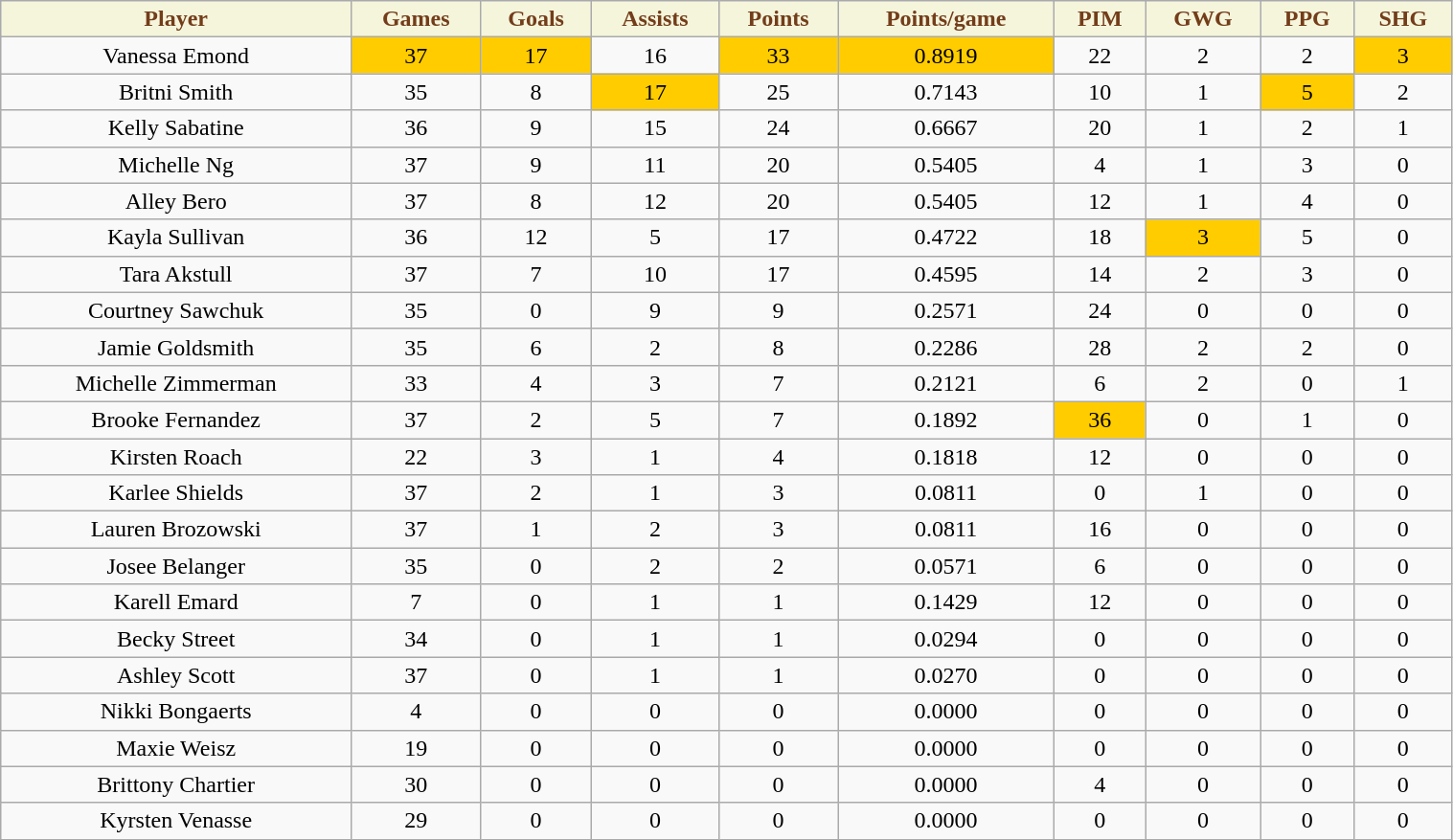<table class="wikitable" style="width:80%;">
<tr style="text-align:center; background:beige; color:#733d1a;">
<td><strong>Player</strong></td>
<td><strong>Games</strong></td>
<td><strong>Goals</strong></td>
<td><strong>Assists</strong></td>
<td><strong>Points</strong></td>
<td><strong>Points/game</strong></td>
<td><strong>PIM</strong></td>
<td><strong>GWG</strong></td>
<td><strong>PPG</strong></td>
<td><strong>SHG</strong></td>
</tr>
<tr style="text-align:center;" bgcolor="">
<td>Vanessa Emond</td>
<td style="background:#fc0;">37</td>
<td style="background:#fc0;">17</td>
<td>16</td>
<td style="background:#fc0;">33</td>
<td style="background:#fc0;">0.8919</td>
<td>22</td>
<td>2</td>
<td>2</td>
<td style="background:#fc0;">3</td>
</tr>
<tr style="text-align:center;" bgcolor="">
<td>Britni Smith</td>
<td>35</td>
<td>8</td>
<td style="background:#fc0;">17</td>
<td>25</td>
<td>0.7143</td>
<td>10</td>
<td>1</td>
<td style="background:#fc0;">5</td>
<td>2</td>
</tr>
<tr style="text-align:center;" bgcolor="">
<td>Kelly Sabatine</td>
<td>36</td>
<td>9</td>
<td>15</td>
<td>24</td>
<td>0.6667</td>
<td>20</td>
<td>1</td>
<td>2</td>
<td>1</td>
</tr>
<tr style="text-align:center;" bgcolor="">
<td>Michelle Ng</td>
<td>37</td>
<td>9</td>
<td>11</td>
<td>20</td>
<td>0.5405</td>
<td>4</td>
<td>1</td>
<td>3</td>
<td>0</td>
</tr>
<tr style="text-align:center;" bgcolor="">
<td>Alley Bero</td>
<td>37</td>
<td>8</td>
<td>12</td>
<td>20</td>
<td>0.5405</td>
<td>12</td>
<td>1</td>
<td>4</td>
<td>0</td>
</tr>
<tr style="text-align:center;" bgcolor="">
<td>Kayla Sullivan</td>
<td>36</td>
<td>12</td>
<td>5</td>
<td>17</td>
<td>0.4722</td>
<td>18</td>
<td style="background:#fc0;">3</td>
<td>5</td>
<td>0</td>
</tr>
<tr style="text-align:center;" bgcolor="">
<td>Tara Akstull</td>
<td>37</td>
<td>7</td>
<td>10</td>
<td>17</td>
<td>0.4595</td>
<td>14</td>
<td>2</td>
<td>3</td>
<td>0</td>
</tr>
<tr style="text-align:center;" bgcolor="">
<td>Courtney Sawchuk</td>
<td>35</td>
<td>0</td>
<td>9</td>
<td>9</td>
<td>0.2571</td>
<td>24</td>
<td>0</td>
<td>0</td>
<td>0</td>
</tr>
<tr style="text-align:center;" bgcolor="">
<td>Jamie Goldsmith</td>
<td>35</td>
<td>6</td>
<td>2</td>
<td>8</td>
<td>0.2286</td>
<td>28</td>
<td>2</td>
<td>2</td>
<td>0</td>
</tr>
<tr style="text-align:center;" bgcolor="">
<td>Michelle Zimmerman</td>
<td>33</td>
<td>4</td>
<td>3</td>
<td>7</td>
<td>0.2121</td>
<td>6</td>
<td>2</td>
<td>0</td>
<td>1</td>
</tr>
<tr style="text-align:center;" bgcolor="">
<td>Brooke Fernandez</td>
<td>37</td>
<td>2</td>
<td>5</td>
<td>7</td>
<td>0.1892</td>
<td style="background:#fc0;">36</td>
<td>0</td>
<td>1</td>
<td>0</td>
</tr>
<tr style="text-align:center;" bgcolor="">
<td>Kirsten Roach</td>
<td>22</td>
<td>3</td>
<td>1</td>
<td>4</td>
<td>0.1818</td>
<td>12</td>
<td>0</td>
<td>0</td>
<td>0</td>
</tr>
<tr style="text-align:center;" bgcolor="">
<td>Karlee Shields</td>
<td>37</td>
<td>2</td>
<td>1</td>
<td>3</td>
<td>0.0811</td>
<td>0</td>
<td>1</td>
<td>0</td>
<td>0</td>
</tr>
<tr style="text-align:center;" bgcolor="">
<td>Lauren Brozowski</td>
<td>37</td>
<td>1</td>
<td>2</td>
<td>3</td>
<td>0.0811</td>
<td>16</td>
<td>0</td>
<td>0</td>
<td>0</td>
</tr>
<tr style="text-align:center;" bgcolor="">
<td>Josee Belanger</td>
<td>35</td>
<td>0</td>
<td>2</td>
<td>2</td>
<td>0.0571</td>
<td>6</td>
<td>0</td>
<td>0</td>
<td>0</td>
</tr>
<tr style="text-align:center;" bgcolor="">
<td>Karell Emard</td>
<td>7</td>
<td>0</td>
<td>1</td>
<td>1</td>
<td>0.1429</td>
<td>12</td>
<td>0</td>
<td>0</td>
<td>0</td>
</tr>
<tr style="text-align:center;" bgcolor="">
<td>Becky Street</td>
<td>34</td>
<td>0</td>
<td>1</td>
<td>1</td>
<td>0.0294</td>
<td>0</td>
<td>0</td>
<td>0</td>
<td>0</td>
</tr>
<tr style="text-align:center;" bgcolor="">
<td>Ashley Scott</td>
<td>37</td>
<td>0</td>
<td>1</td>
<td>1</td>
<td>0.0270</td>
<td>0</td>
<td>0</td>
<td>0</td>
<td>0</td>
</tr>
<tr style="text-align:center;" bgcolor="">
<td>Nikki Bongaerts</td>
<td>4</td>
<td>0</td>
<td>0</td>
<td>0</td>
<td>0.0000</td>
<td>0</td>
<td>0</td>
<td>0</td>
<td>0</td>
</tr>
<tr style="text-align:center;" bgcolor="">
<td>Maxie Weisz</td>
<td>19</td>
<td>0</td>
<td>0</td>
<td>0</td>
<td>0.0000</td>
<td>0</td>
<td>0</td>
<td>0</td>
<td>0</td>
</tr>
<tr style="text-align:center;" bgcolor="">
<td>Brittony Chartier</td>
<td>30</td>
<td>0</td>
<td>0</td>
<td>0</td>
<td>0.0000</td>
<td>4</td>
<td>0</td>
<td>0</td>
<td>0</td>
</tr>
<tr style="text-align:center;" bgcolor="">
<td>Kyrsten Venasse</td>
<td>29</td>
<td>0</td>
<td>0</td>
<td>0</td>
<td>0.0000</td>
<td>0</td>
<td>0</td>
<td>0</td>
<td>0</td>
</tr>
</table>
